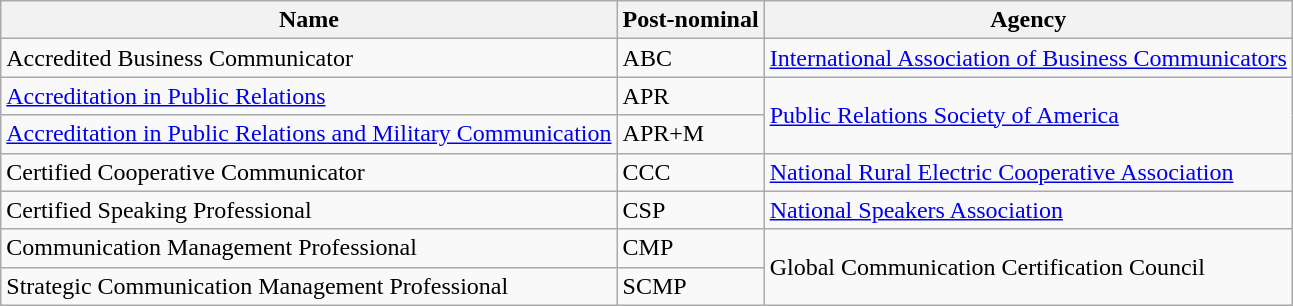<table class="wikitable sortable">
<tr>
<th>Name</th>
<th>Post-nominal</th>
<th>Agency</th>
</tr>
<tr>
<td>Accredited Business Communicator</td>
<td>ABC</td>
<td><a href='#'>International Association of Business Communicators</a></td>
</tr>
<tr>
<td><a href='#'>Accreditation in Public Relations</a></td>
<td>APR</td>
<td rowspan="2"><a href='#'>Public Relations Society of America</a></td>
</tr>
<tr>
<td><a href='#'>Accreditation in Public Relations and Military Communication</a></td>
<td>APR+M</td>
</tr>
<tr>
<td>Certified Cooperative Communicator</td>
<td>CCC</td>
<td><a href='#'>National Rural Electric Cooperative Association</a></td>
</tr>
<tr>
<td>Certified Speaking Professional</td>
<td>CSP</td>
<td><a href='#'>National Speakers Association</a></td>
</tr>
<tr>
<td>Communication Management Professional</td>
<td>CMP</td>
<td rowspan="2">Global Communication Certification Council</td>
</tr>
<tr>
<td>Strategic Communication Management Professional</td>
<td>SCMP</td>
</tr>
</table>
